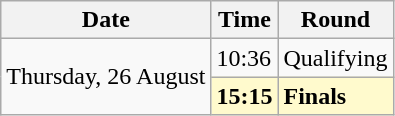<table class="wikitable">
<tr>
<th>Date</th>
<th>Time</th>
<th>Round</th>
</tr>
<tr>
<td rowspan=2>Thursday, 26 August</td>
<td>10:36</td>
<td>Qualifying</td>
</tr>
<tr style="background:lemonchiffon">
<td><strong>15:15</strong></td>
<td><strong>Finals</strong></td>
</tr>
</table>
